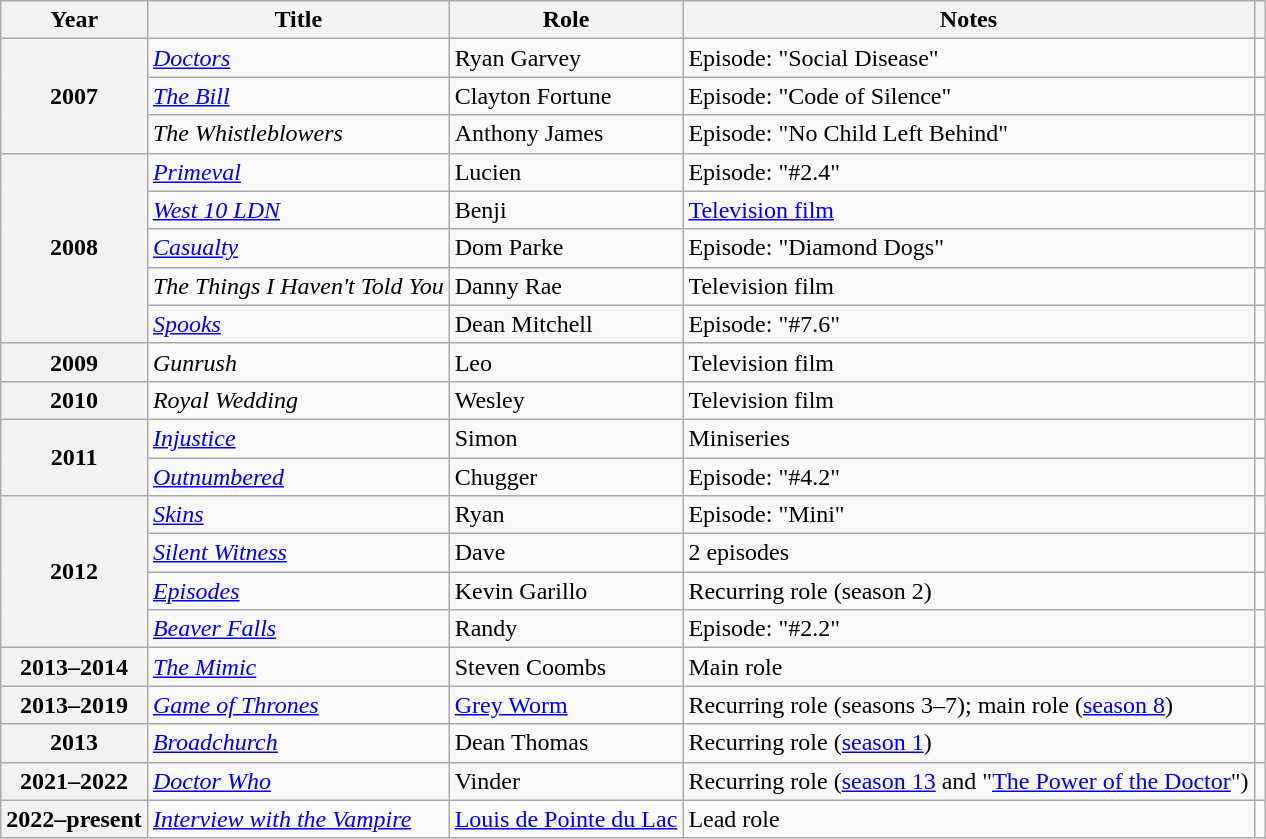<table class="wikitable sortable plainrowheaders">
<tr>
<th scope="col">Year</th>
<th scope="col">Title</th>
<th scope="col">Role</th>
<th scope="col" class="unsortable">Notes</th>
<th scope="col" class="unsortable"></th>
</tr>
<tr>
<th scope="row" rowspan="3">2007</th>
<td><em><a href='#'>Doctors</a></em></td>
<td>Ryan Garvey</td>
<td>Episode: "Social Disease"</td>
<td style="text-align:center;"></td>
</tr>
<tr>
<td><em><a href='#'>The Bill</a></em></td>
<td>Clayton Fortune</td>
<td>Episode: "Code of Silence"</td>
<td style="text-align:center;"></td>
</tr>
<tr>
<td><em>The Whistleblowers</em></td>
<td>Anthony James</td>
<td>Episode: "No Child Left Behind"</td>
<td style="text-align:center;"></td>
</tr>
<tr>
<th scope="row" rowspan="5">2008</th>
<td><em><a href='#'>Primeval</a></em></td>
<td>Lucien</td>
<td>Episode: "#2.4"</td>
<td style="text-align:center;"></td>
</tr>
<tr>
<td><em><a href='#'>West 10 LDN</a></em></td>
<td>Benji</td>
<td><a href='#'>Television film</a></td>
<td style="text-align:center;"></td>
</tr>
<tr>
<td><em><a href='#'>Casualty</a></em></td>
<td>Dom Parke</td>
<td>Episode: "Diamond Dogs"</td>
<td style="text-align:center;"></td>
</tr>
<tr>
<td><em>The Things I Haven't Told You</em></td>
<td>Danny Rae</td>
<td>Television film</td>
<td style="text-align:center;"></td>
</tr>
<tr>
<td><em><a href='#'>Spooks</a></em></td>
<td>Dean Mitchell</td>
<td>Episode: "#7.6"</td>
<td style="text-align:center;"></td>
</tr>
<tr>
<th scope="row">2009</th>
<td><em>Gunrush</em></td>
<td>Leo</td>
<td>Television film</td>
<td style="text-align:center;"></td>
</tr>
<tr>
<th scope="row">2010</th>
<td><em>Royal Wedding</em></td>
<td>Wesley</td>
<td>Television film</td>
<td style="text-align:center;"></td>
</tr>
<tr>
<th scope="row" rowspan="2">2011</th>
<td><em><a href='#'>Injustice</a></em></td>
<td>Simon</td>
<td>Miniseries</td>
<td style="text-align:center;"></td>
</tr>
<tr>
<td><em><a href='#'>Outnumbered</a></em></td>
<td>Chugger</td>
<td>Episode: "#4.2"</td>
<td style="text-align:center;"></td>
</tr>
<tr>
<th scope="row" rowspan="4">2012</th>
<td><em><a href='#'>Skins</a></em></td>
<td>Ryan</td>
<td>Episode: "Mini"</td>
<td style="text-align:center;"></td>
</tr>
<tr>
<td><em><a href='#'>Silent Witness</a></em></td>
<td>Dave</td>
<td>2 episodes</td>
<td style="text-align:center;"></td>
</tr>
<tr>
<td><em><a href='#'>Episodes</a></em></td>
<td>Kevin Garillo</td>
<td>Recurring role (season 2)</td>
<td style="text-align:center;"></td>
</tr>
<tr>
<td><em><a href='#'>Beaver Falls</a></em></td>
<td>Randy</td>
<td>Episode: "#2.2"</td>
<td style="text-align:center;"></td>
</tr>
<tr>
<th scope="row">2013–2014</th>
<td><em><a href='#'>The Mimic</a></em></td>
<td>Steven Coombs</td>
<td>Main role</td>
<td style="text-align:center;"></td>
</tr>
<tr>
<th scope="row">2013–2019</th>
<td><em><a href='#'>Game of Thrones</a></em></td>
<td><a href='#'>Grey Worm</a></td>
<td>Recurring role (seasons 3–7); main role (<a href='#'>season 8</a>)</td>
<td style="text-align:center;"></td>
</tr>
<tr>
<th scope="row">2013</th>
<td><em><a href='#'>Broadchurch</a></em></td>
<td>Dean Thomas</td>
<td>Recurring role (<a href='#'>season 1</a>)</td>
<td style="text-align:center;"></td>
</tr>
<tr>
<th scope="row">2021–2022</th>
<td><em><a href='#'>Doctor Who</a></em></td>
<td>Vinder</td>
<td>Recurring role (<a href='#'>season 13</a> and "<a href='#'>The Power of the Doctor</a>")</td>
<td style="text-align:center;"></td>
</tr>
<tr>
<th scope="row">2022–present</th>
<td><em><a href='#'>Interview with the Vampire</a></em></td>
<td><a href='#'>Louis de Pointe du Lac</a></td>
<td>Lead role</td>
<td style="text-align:center;"></td>
</tr>
</table>
